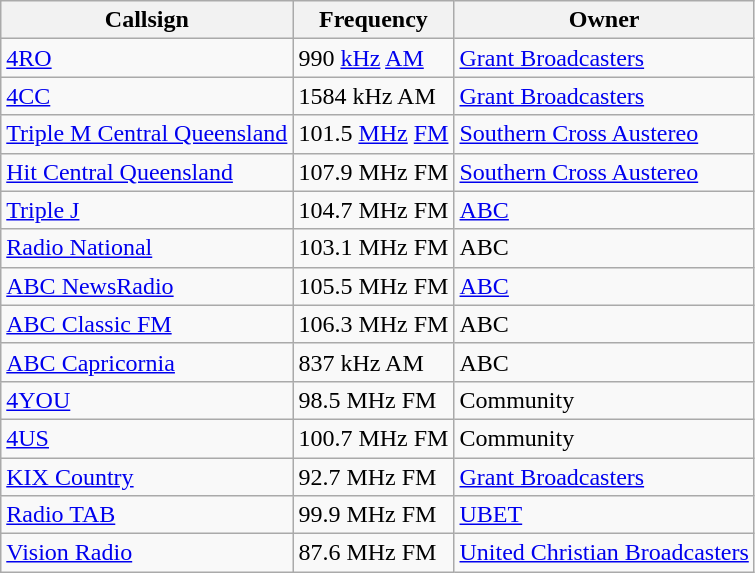<table class="wikitable">
<tr>
<th>Callsign</th>
<th>Frequency</th>
<th>Owner</th>
</tr>
<tr>
<td><a href='#'>4RO</a></td>
<td>990 <a href='#'>kHz</a> <a href='#'>AM</a></td>
<td><a href='#'>Grant Broadcasters</a></td>
</tr>
<tr>
<td><a href='#'>4CC</a></td>
<td>1584 kHz AM</td>
<td><a href='#'>Grant Broadcasters</a></td>
</tr>
<tr>
<td><a href='#'>Triple M Central Queensland</a></td>
<td>101.5 <a href='#'>MHz</a> <a href='#'>FM</a></td>
<td><a href='#'>Southern Cross Austereo</a></td>
</tr>
<tr>
<td><a href='#'>Hit Central Queensland</a></td>
<td>107.9 MHz FM</td>
<td><a href='#'>Southern Cross Austereo</a></td>
</tr>
<tr>
<td><a href='#'>Triple J</a></td>
<td>104.7 MHz FM</td>
<td><a href='#'>ABC</a></td>
</tr>
<tr>
<td><a href='#'>Radio National</a></td>
<td>103.1 MHz FM</td>
<td>ABC</td>
</tr>
<tr>
<td><a href='#'>ABC NewsRadio</a></td>
<td>105.5 MHz FM</td>
<td><a href='#'>ABC</a></td>
</tr>
<tr>
<td><a href='#'>ABC Classic FM</a></td>
<td>106.3 MHz FM</td>
<td>ABC</td>
</tr>
<tr>
<td><a href='#'>ABC Capricornia</a></td>
<td>837 kHz AM</td>
<td>ABC</td>
</tr>
<tr>
<td><a href='#'>4YOU</a></td>
<td>98.5 MHz FM</td>
<td>Community</td>
</tr>
<tr>
<td><a href='#'>4US</a></td>
<td>100.7 MHz FM</td>
<td>Community</td>
</tr>
<tr>
<td><a href='#'>KIX Country</a></td>
<td>92.7 MHz FM</td>
<td><a href='#'>Grant Broadcasters</a></td>
</tr>
<tr>
<td><a href='#'>Radio TAB</a></td>
<td>99.9 MHz FM</td>
<td><a href='#'>UBET</a></td>
</tr>
<tr>
<td><a href='#'>Vision Radio</a></td>
<td>87.6 MHz FM</td>
<td><a href='#'>United Christian Broadcasters</a></td>
</tr>
</table>
